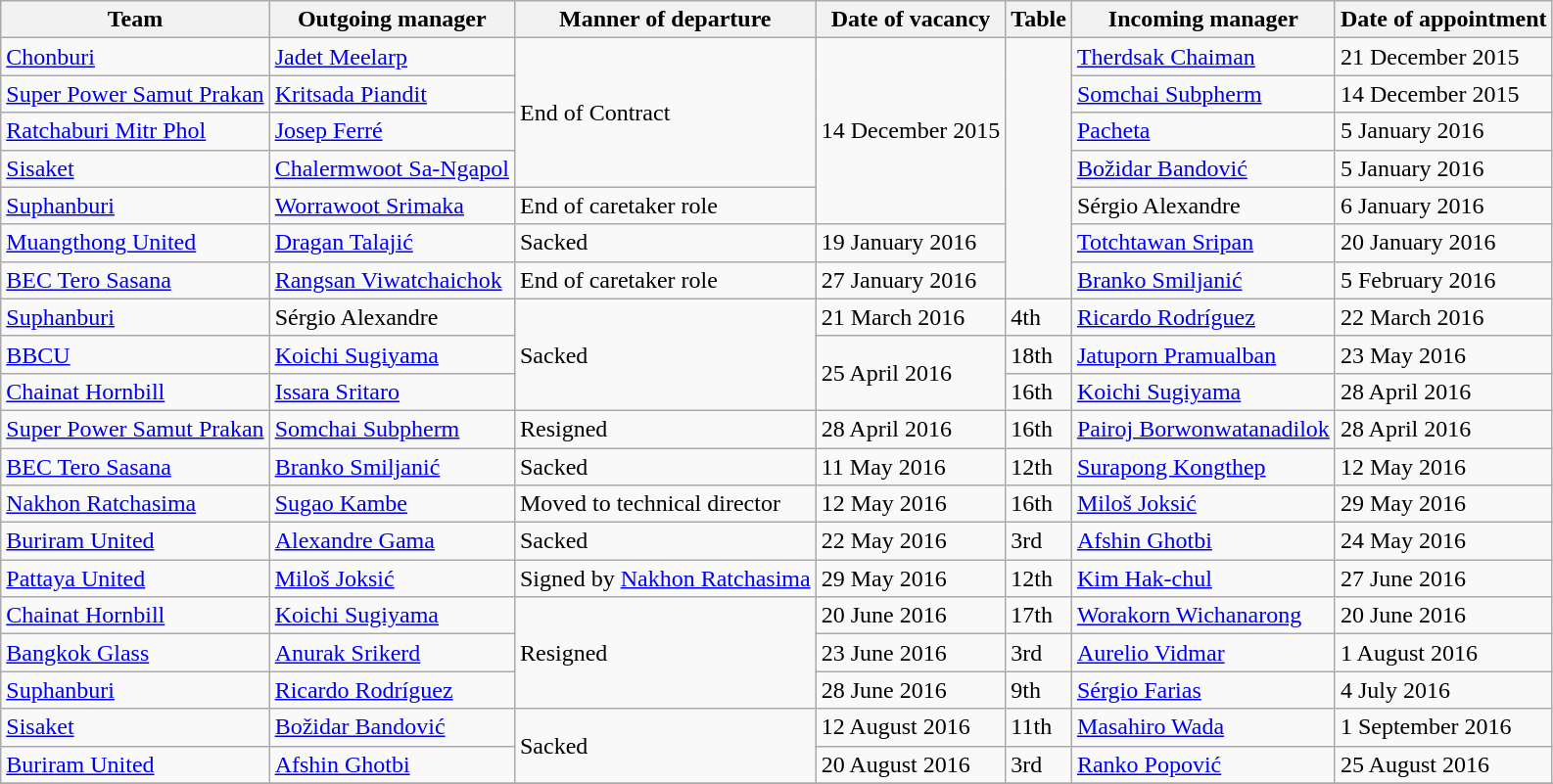<table class="wikitable">
<tr>
<th>Team</th>
<th>Outgoing manager</th>
<th>Manner of departure</th>
<th>Date of vacancy</th>
<th>Table</th>
<th>Incoming manager</th>
<th>Date of appointment</th>
</tr>
<tr>
<td><a href='#'>Chonburi</a></td>
<td> <a href='#'>Jadet Meelarp</a></td>
<td rowspan=4>End of Contract</td>
<td rowspan=5>14 December 2015</td>
<td rowspan=7></td>
<td> <a href='#'>Therdsak Chaiman</a></td>
<td>21 December 2015</td>
</tr>
<tr>
<td><a href='#'>Super Power Samut Prakan</a></td>
<td> <a href='#'>Kritsada Piandit</a></td>
<td> <a href='#'>Somchai Subpherm</a></td>
<td>14 December 2015</td>
</tr>
<tr>
<td><a href='#'>Ratchaburi Mitr Phol</a></td>
<td> <a href='#'>Josep Ferré</a></td>
<td> <a href='#'>Pacheta</a></td>
<td>5 January 2016</td>
</tr>
<tr>
<td><a href='#'>Sisaket</a></td>
<td> <a href='#'>Chalermwoot Sa-Ngapol</a></td>
<td> <a href='#'>Božidar Bandović</a></td>
<td>5 January 2016</td>
</tr>
<tr>
<td><a href='#'>Suphanburi</a></td>
<td> <a href='#'>Worrawoot Srimaka</a></td>
<td>End of caretaker role</td>
<td> Sérgio Alexandre</td>
<td>6 January 2016</td>
</tr>
<tr>
<td><a href='#'>Muangthong United</a></td>
<td> <a href='#'>Dragan Talajić</a></td>
<td>Sacked</td>
<td>19 January 2016</td>
<td> <a href='#'>Totchtawan Sripan</a></td>
<td>20 January 2016</td>
</tr>
<tr>
<td><a href='#'>BEC Tero Sasana</a></td>
<td> <a href='#'>Rangsan Viwatchaichok</a></td>
<td>End of caretaker role</td>
<td>27 January 2016</td>
<td> <a href='#'>Branko Smiljanić</a></td>
<td>5 February 2016</td>
</tr>
<tr>
<td><a href='#'>Suphanburi</a></td>
<td> Sérgio Alexandre</td>
<td rowspan=3>Sacked</td>
<td>21 March 2016</td>
<td>4th</td>
<td> <a href='#'>Ricardo Rodríguez</a></td>
<td>22 March 2016</td>
</tr>
<tr>
<td><a href='#'>BBCU</a></td>
<td> <a href='#'>Koichi Sugiyama</a></td>
<td rowspan=2>25 April 2016</td>
<td>18th</td>
<td> <a href='#'>Jatuporn Pramualban</a></td>
<td>23 May 2016</td>
</tr>
<tr>
<td><a href='#'>Chainat Hornbill</a></td>
<td> <a href='#'>Issara Sritaro</a></td>
<td>16th</td>
<td> <a href='#'>Koichi Sugiyama</a></td>
<td>28 April 2016</td>
</tr>
<tr>
<td><a href='#'>Super Power Samut Prakan</a></td>
<td> <a href='#'>Somchai Subpherm</a></td>
<td>Resigned</td>
<td>28 April 2016</td>
<td>16th</td>
<td> <a href='#'>Pairoj Borwonwatanadilok</a></td>
<td>28 April 2016</td>
</tr>
<tr>
<td><a href='#'>BEC Tero Sasana</a></td>
<td> <a href='#'>Branko Smiljanić</a></td>
<td>Sacked</td>
<td>11 May 2016</td>
<td>12th</td>
<td> <a href='#'>Surapong Kongthep</a></td>
<td>12 May 2016</td>
</tr>
<tr>
<td><a href='#'>Nakhon Ratchasima</a></td>
<td> <a href='#'>Sugao Kambe</a></td>
<td>Moved to technical director</td>
<td>12 May 2016</td>
<td>16th</td>
<td> <a href='#'>Miloš Joksić</a></td>
<td>29 May 2016</td>
</tr>
<tr>
<td><a href='#'>Buriram United</a></td>
<td> <a href='#'>Alexandre Gama</a></td>
<td>Sacked</td>
<td>22 May 2016</td>
<td>3rd</td>
<td> <a href='#'>Afshin Ghotbi</a></td>
<td>24 May 2016</td>
</tr>
<tr>
<td><a href='#'>Pattaya United</a></td>
<td> <a href='#'>Miloš Joksić</a></td>
<td>Signed by <a href='#'>Nakhon Ratchasima</a></td>
<td>29 May 2016</td>
<td>12th</td>
<td> <a href='#'>Kim Hak-chul</a></td>
<td>27 June 2016</td>
</tr>
<tr>
<td><a href='#'>Chainat Hornbill</a></td>
<td> <a href='#'>Koichi Sugiyama</a></td>
<td rowspan=3>Resigned</td>
<td>20 June 2016</td>
<td>17th</td>
<td> <a href='#'>Worakorn Wichanarong</a></td>
<td>20 June 2016</td>
</tr>
<tr>
<td><a href='#'>Bangkok Glass</a></td>
<td> <a href='#'>Anurak Srikerd</a></td>
<td>23 June 2016</td>
<td>3rd</td>
<td> <a href='#'>Aurelio Vidmar</a></td>
<td>1 August 2016</td>
</tr>
<tr>
<td><a href='#'>Suphanburi</a></td>
<td> <a href='#'>Ricardo Rodríguez</a></td>
<td>28 June 2016</td>
<td>9th</td>
<td> <a href='#'>Sérgio Farias</a></td>
<td>4 July 2016</td>
</tr>
<tr>
<td><a href='#'>Sisaket</a></td>
<td> <a href='#'>Božidar Bandović</a></td>
<td rowspan=2>Sacked</td>
<td>12 August 2016</td>
<td>11th</td>
<td> <a href='#'>Masahiro Wada</a></td>
<td>1 September 2016</td>
</tr>
<tr>
<td><a href='#'>Buriram United</a></td>
<td> <a href='#'>Afshin Ghotbi</a></td>
<td>20 August 2016</td>
<td>3rd</td>
<td> <a href='#'>Ranko Popović</a></td>
<td>25 August 2016</td>
</tr>
<tr>
</tr>
</table>
